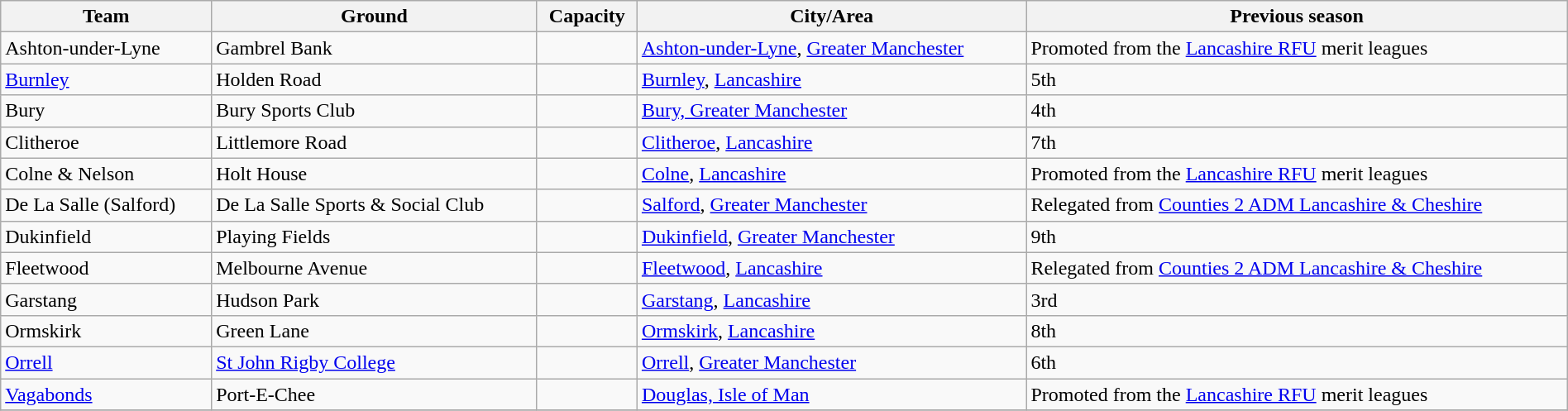<table class="wikitable sortable" width=100%>
<tr>
<th>Team</th>
<th>Ground</th>
<th>Capacity</th>
<th>City/Area</th>
<th>Previous season</th>
</tr>
<tr>
<td>Ashton-under-Lyne</td>
<td>Gambrel Bank</td>
<td></td>
<td><a href='#'>Ashton-under-Lyne</a>, <a href='#'>Greater Manchester</a></td>
<td>Promoted from the <a href='#'>Lancashire RFU</a> merit leagues</td>
</tr>
<tr>
<td><a href='#'>Burnley</a></td>
<td>Holden Road</td>
<td></td>
<td><a href='#'>Burnley</a>, <a href='#'>Lancashire</a></td>
<td>5th</td>
</tr>
<tr>
<td>Bury</td>
<td>Bury Sports Club</td>
<td></td>
<td><a href='#'>Bury, Greater Manchester</a></td>
<td>4th</td>
</tr>
<tr>
<td>Clitheroe</td>
<td>Littlemore Road</td>
<td></td>
<td><a href='#'>Clitheroe</a>, <a href='#'>Lancashire</a></td>
<td>7th</td>
</tr>
<tr>
<td>Colne & Nelson</td>
<td>Holt House</td>
<td></td>
<td><a href='#'>Colne</a>, <a href='#'>Lancashire</a></td>
<td>Promoted from the <a href='#'>Lancashire RFU</a> merit leagues</td>
</tr>
<tr>
<td>De La Salle (Salford)</td>
<td>De La Salle Sports & Social Club</td>
<td></td>
<td><a href='#'>Salford</a>, <a href='#'>Greater Manchester</a></td>
<td>Relegated from <a href='#'>Counties 2 ADM Lancashire & Cheshire</a></td>
</tr>
<tr>
<td>Dukinfield</td>
<td>Playing Fields</td>
<td></td>
<td><a href='#'>Dukinfield</a>, <a href='#'>Greater Manchester</a></td>
<td>9th</td>
</tr>
<tr>
<td>Fleetwood</td>
<td>Melbourne Avenue</td>
<td></td>
<td><a href='#'>Fleetwood</a>, <a href='#'>Lancashire</a></td>
<td>Relegated from <a href='#'>Counties 2 ADM Lancashire & Cheshire</a></td>
</tr>
<tr>
<td>Garstang</td>
<td>Hudson Park</td>
<td></td>
<td><a href='#'>Garstang</a>, <a href='#'>Lancashire</a></td>
<td>3rd</td>
</tr>
<tr>
<td>Ormskirk</td>
<td>Green Lane</td>
<td></td>
<td><a href='#'>Ormskirk</a>, <a href='#'>Lancashire</a></td>
<td>8th</td>
</tr>
<tr>
<td><a href='#'>Orrell</a></td>
<td><a href='#'>St John Rigby College</a></td>
<td></td>
<td><a href='#'>Orrell</a>, <a href='#'>Greater Manchester</a></td>
<td>6th</td>
</tr>
<tr>
<td><a href='#'>Vagabonds</a></td>
<td>Port-E-Chee</td>
<td></td>
<td><a href='#'>Douglas, Isle of Man</a></td>
<td>Promoted from the <a href='#'>Lancashire RFU</a> merit leagues</td>
</tr>
<tr>
</tr>
</table>
